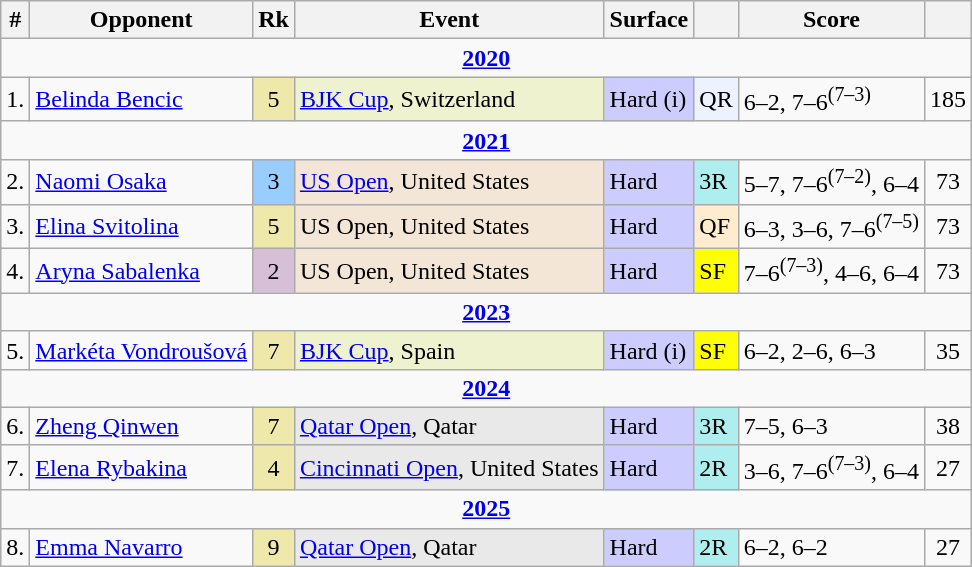<table class="wikitable sortable">
<tr>
<th>#</th>
<th>Opponent</th>
<th>Rk</th>
<th>Event</th>
<th>Surface</th>
<th></th>
<th class="unsortable">Score</th>
<th></th>
</tr>
<tr>
<td colspan="8" style="text-align:center"><strong><a href='#'>2020</a></strong></td>
</tr>
<tr>
<td>1.</td>
<td> <a href='#'>Belinda Bencic</a></td>
<td style="text-align:center; background:#eee8aa">5</td>
<td style="background:#eff2cf"><a href='#'>BJK Cup</a>, Switzerland</td>
<td style="background:#CCCCFF">Hard (i)</td>
<td style="background:#ecf2ff">QR</td>
<td>6–2, 7–6<sup>(7–3)</sup></td>
<td style="text-align:center">185</td>
</tr>
<tr>
<td colspan="8" style="text-align:center"><strong><a href='#'>2021</a></strong></td>
</tr>
<tr>
<td>2.</td>
<td> <a href='#'>Naomi Osaka</a></td>
<td style="text-align:center; background:#99ccff">3</td>
<td style="background:#f3e6d7"><a href='#'>US Open</a>, United States</td>
<td style="background:#CCCCFF">Hard</td>
<td style="background:#afeeee">3R</td>
<td>5–7, 7–6<sup>(7–2)</sup>, 6–4</td>
<td style="text-align:center">73</td>
</tr>
<tr>
<td>3.</td>
<td> <a href='#'>Elina Svitolina</a></td>
<td style="text-align:center; background:#eee8aa">5</td>
<td style="background:#f3e6d7">US Open, United States</td>
<td style="background:#CCCCFF">Hard</td>
<td style="background:#ffebcd">QF</td>
<td>6–3, 3–6, 7–6<sup>(7–5)</sup></td>
<td style="text-align:center">73</td>
</tr>
<tr>
<td>4.</td>
<td> <a href='#'>Aryna Sabalenka</a></td>
<td style="text-align:center; background:thistle">2</td>
<td style="background:#f3e6d7">US Open, United States</td>
<td style="background:#CCCCFF">Hard</td>
<td style="background:yellow">SF</td>
<td>7–6<sup>(7–3)</sup>, 4–6, 6–4</td>
<td style="text-align:center">73</td>
</tr>
<tr>
<td colspan="8" style="text-align:center"><strong><a href='#'>2023</a></strong></td>
</tr>
<tr>
<td>5.</td>
<td> <a href='#'>Markéta Vondroušová</a></td>
<td style="text-align:center; background:#eee8aa">7</td>
<td style="background:#eff2cf"><a href='#'>BJK Cup</a>, Spain</td>
<td style="background:#CCCCFF">Hard (i)</td>
<td style="background:yellow">SF</td>
<td>6–2, 2–6, 6–3</td>
<td style="text-align:center">35</td>
</tr>
<tr>
<td colspan="8" style="text-align:center"><strong><a href='#'>2024</a></strong></td>
</tr>
<tr>
<td>6.</td>
<td> <a href='#'>Zheng Qinwen</a></td>
<td style="text-align:center; background:#eee8aa">7</td>
<td style="background:#e9e9e9"><a href='#'>Qatar Open</a>, Qatar</td>
<td style="background:#CCCCFF">Hard</td>
<td style="background:#afeeee">3R</td>
<td>7–5, 6–3</td>
<td style="text-align:center">38</td>
</tr>
<tr>
<td>7.</td>
<td> <a href='#'>Elena Rybakina</a></td>
<td style="text-align:center; background:#eee8aa">4</td>
<td style="background:#e9e9e9"><a href='#'>Cincinnati Open</a>, United States</td>
<td style="background:#CCCCFF">Hard</td>
<td style="background:#afeeee">2R</td>
<td>3–6, 7–6<sup>(7–3)</sup>, 6–4</td>
<td style="text-align:center">27</td>
</tr>
<tr>
<td colspan="8" style="text-align:center"><strong><a href='#'>2025</a></strong></td>
</tr>
<tr>
<td>8.</td>
<td> <a href='#'>Emma Navarro</a></td>
<td style="text-align:center; background:#eee8aa">9</td>
<td style="background:#e9e9e9"><a href='#'>Qatar Open</a>, Qatar</td>
<td style="background:#CCCCFF">Hard</td>
<td style="background:#afeeee">2R</td>
<td>6–2, 6–2</td>
<td style="text-align:center">27</td>
</tr>
</table>
